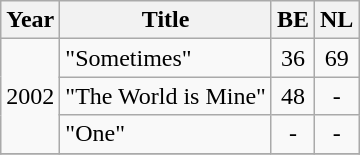<table class="wikitable">
<tr>
<th>Year</th>
<th>Title</th>
<th>BE</th>
<th>NL </th>
</tr>
<tr>
<td rowspan=3>2002</td>
<td>"Sometimes"</td>
<td align="center">36</td>
<td align="center">69</td>
</tr>
<tr>
<td>"The World is Mine"</td>
<td align="center">48</td>
<td align="center">-</td>
</tr>
<tr>
<td>"One"</td>
<td align="center">-</td>
<td align="center">-</td>
</tr>
<tr>
</tr>
</table>
